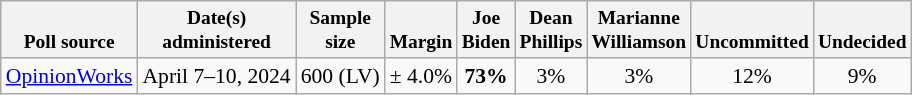<table class="wikitable mw-datatable" style="font-size:90%;text-align:center;">
<tr valign=bottom style="font-size:90%;">
<th>Poll source</th>
<th>Date(s)<br>administered</th>
<th>Sample<br>size</th>
<th>Margin<br></th>
<th>Joe<br>Biden</th>
<th>Dean<br>Phillips</th>
<th>Marianne<br>Williamson</th>
<th>Uncommitted</th>
<th>Undecided</th>
</tr>
<tr>
<td style="text-align:left;"><a href='#'>OpinionWorks</a></td>
<td data-sort-value=2024-04-10>April 7–10, 2024</td>
<td>600 (LV)</td>
<td>± 4.0%</td>
<td><strong>73%</strong></td>
<td>3%</td>
<td>3%</td>
<td>12%</td>
<td>9%</td>
</tr>
</table>
